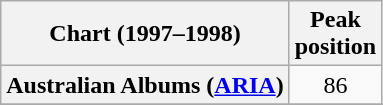<table class="wikitable sortable plainrowheaders" style="text-align:center">
<tr>
<th scope="col">Chart (1997–1998)</th>
<th scope="col">Peak<br>position</th>
</tr>
<tr>
<th scope="row">Australian Albums (<a href='#'>ARIA</a>)</th>
<td>86</td>
</tr>
<tr>
</tr>
<tr>
</tr>
</table>
